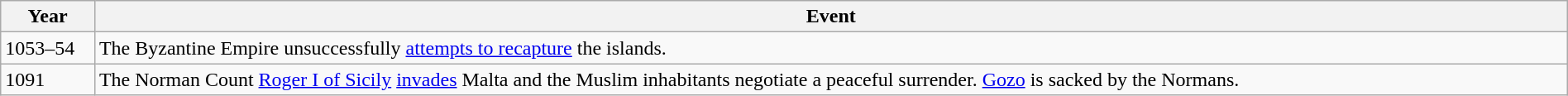<table class="wikitable" width="100%">
<tr>
<th style="width:6%">Year</th>
<th>Event</th>
</tr>
<tr>
<td>1053–54</td>
<td>The Byzantine Empire unsuccessfully <a href='#'>attempts to recapture</a> the islands.</td>
</tr>
<tr>
<td>1091</td>
<td>The Norman Count <a href='#'>Roger I of Sicily</a> <a href='#'>invades</a> Malta and the Muslim inhabitants negotiate a peaceful surrender. <a href='#'>Gozo</a> is sacked by the Normans.</td>
</tr>
</table>
